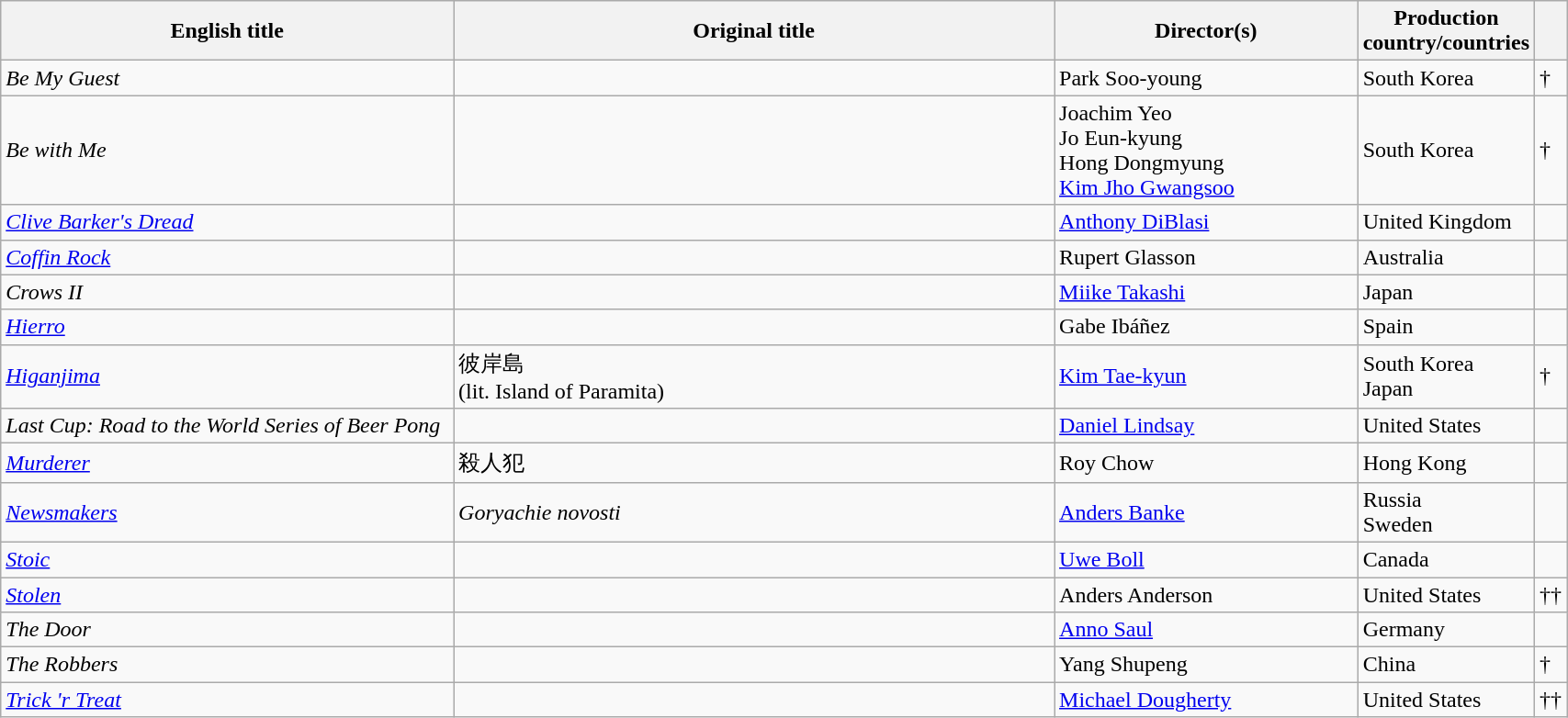<table class="sortable wikitable" width="90%" cellpadding="5">
<tr>
<th width="30%">English title</th>
<th width="40%">Original title</th>
<th width="20%">Director(s)</th>
<th width="10%">Production country/countries</th>
<th width="3%"></th>
</tr>
<tr>
<td><em>Be My Guest</em></td>
<td></td>
<td>Park Soo-young</td>
<td>South Korea</td>
<td>†</td>
</tr>
<tr>
<td><em>Be with Me</em></td>
<td></td>
<td>Joachim Yeo<br>Jo Eun-kyung<br>Hong Dongmyung<br><a href='#'>Kim Jho Gwangsoo</a></td>
<td>South Korea</td>
<td>†</td>
</tr>
<tr>
<td><em><a href='#'>Clive Barker's Dread</a></em></td>
<td></td>
<td><a href='#'>Anthony DiBlasi</a></td>
<td>United Kingdom</td>
<td></td>
</tr>
<tr>
<td><em><a href='#'>Coffin Rock</a></em></td>
<td></td>
<td>Rupert Glasson</td>
<td>Australia</td>
<td></td>
</tr>
<tr>
<td><em>Crows II</em></td>
<td></td>
<td><a href='#'>Miike Takashi</a></td>
<td>Japan</td>
<td></td>
</tr>
<tr>
<td><em><a href='#'>Hierro</a></em></td>
<td></td>
<td>Gabe Ibáñez</td>
<td>Spain</td>
<td></td>
</tr>
<tr>
<td><em><a href='#'>Higanjima</a></em></td>
<td>彼岸島<br>(lit. Island of Paramita)</td>
<td><a href='#'>Kim Tae-kyun</a></td>
<td>South Korea<br>Japan</td>
<td>†</td>
</tr>
<tr>
<td><em>Last Cup: Road to the World Series of Beer Pong</em></td>
<td></td>
<td><a href='#'>Daniel Lindsay</a></td>
<td>United States</td>
<td></td>
</tr>
<tr>
<td><em><a href='#'>Murderer</a></em></td>
<td>殺人犯</td>
<td>Roy Chow</td>
<td>Hong Kong</td>
<td></td>
</tr>
<tr>
<td><em><a href='#'>Newsmakers</a></em></td>
<td><em>Goryachie novosti</em></td>
<td><a href='#'>Anders Banke</a></td>
<td>Russia<br>Sweden</td>
<td></td>
</tr>
<tr>
<td><em><a href='#'>Stoic</a></em></td>
<td></td>
<td><a href='#'>Uwe Boll</a></td>
<td>Canada</td>
<td></td>
</tr>
<tr>
<td><em><a href='#'>Stolen</a></em></td>
<td></td>
<td>Anders Anderson</td>
<td>United States</td>
<td>††</td>
</tr>
<tr>
<td><em>The Door</em></td>
<td></td>
<td><a href='#'>Anno Saul</a></td>
<td>Germany</td>
<td></td>
</tr>
<tr>
<td><em>The Robbers</em></td>
<td></td>
<td>Yang Shupeng</td>
<td>China</td>
<td>†</td>
</tr>
<tr>
<td><em><a href='#'>Trick 'r Treat</a></em></td>
<td></td>
<td><a href='#'>Michael Dougherty</a></td>
<td>United States</td>
<td>††</td>
</tr>
</table>
